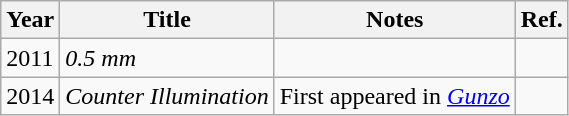<table class="wikitable">
<tr>
<th>Year</th>
<th>Title</th>
<th>Notes</th>
<th>Ref.</th>
</tr>
<tr>
<td>2011</td>
<td><em>0.5 mm</em></td>
<td></td>
<td></td>
</tr>
<tr>
<td>2014</td>
<td><em>Counter Illumination</em></td>
<td>First appeared in <em><a href='#'>Gunzo</a></em></td>
<td></td>
</tr>
</table>
